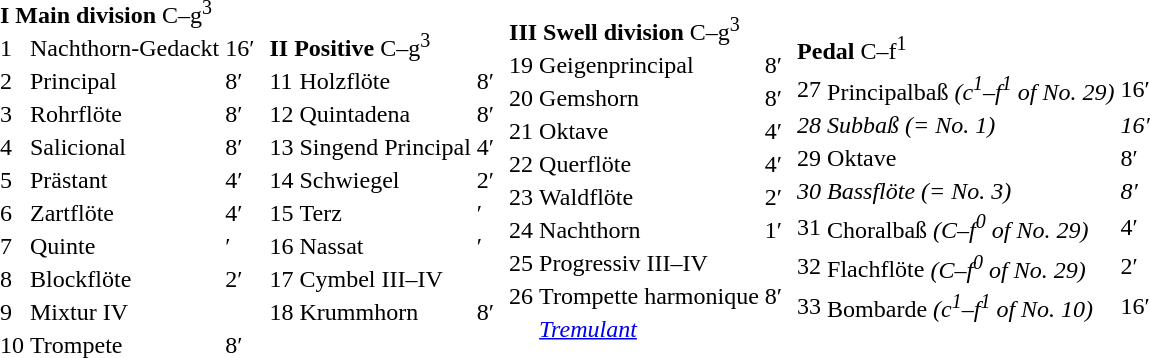<table class="toptextcells">
<tr>
<td><br><table>
<tr>
<td colspan="3"><strong>I Main division</strong> C–g<sup>3</sup><br></td>
</tr>
<tr>
<td>1</td>
<td>Nachthorn-Gedackt</td>
<td>16′</td>
</tr>
<tr>
<td>2</td>
<td>Principal</td>
<td>8′</td>
</tr>
<tr>
<td>3</td>
<td>Rohrflöte</td>
<td>8′</td>
</tr>
<tr>
<td>4</td>
<td>Salicional</td>
<td>8′</td>
</tr>
<tr>
<td>5</td>
<td>Prästant</td>
<td>4′</td>
</tr>
<tr>
<td>6</td>
<td>Zartflöte</td>
<td>4′</td>
</tr>
<tr>
<td>7</td>
<td>Quinte</td>
<td>′</td>
</tr>
<tr>
<td>8</td>
<td>Blockflöte</td>
<td>2′</td>
</tr>
<tr>
<td>9</td>
<td>Mixtur IV</td>
</tr>
<tr>
<td>10</td>
<td>Trompete</td>
<td>8′</td>
</tr>
</table>
</td>
<td><br><table>
<tr>
<td colspan="3"><strong>II Positive</strong> C–g<sup>3</sup><br></td>
</tr>
<tr>
<td>11</td>
<td>Holzflöte</td>
<td>8′</td>
</tr>
<tr>
<td>12</td>
<td>Quintadena</td>
<td>8′</td>
</tr>
<tr>
<td>13</td>
<td>Singend Principal</td>
<td>4′</td>
</tr>
<tr>
<td>14</td>
<td>Schwiegel</td>
<td>2′</td>
</tr>
<tr>
<td>15</td>
<td>Terz</td>
<td>′</td>
</tr>
<tr>
<td>16</td>
<td>Nassat</td>
<td>′</td>
</tr>
<tr>
<td>17</td>
<td>Cymbel III–IV</td>
</tr>
<tr>
<td>18</td>
<td>Krummhorn</td>
<td>8′</td>
</tr>
</table>
</td>
<td><br><table>
<tr>
<td colspan="3"><strong>III Swell division</strong> C–g<sup>3</sup><br></td>
</tr>
<tr>
<td>19</td>
<td>Geigenprincipal</td>
<td>8′</td>
</tr>
<tr>
<td>20</td>
<td>Gemshorn</td>
<td>8′</td>
</tr>
<tr>
<td>21</td>
<td>Oktave</td>
<td>4′</td>
</tr>
<tr>
<td>22</td>
<td>Querflöte</td>
<td>4′</td>
</tr>
<tr>
<td>23</td>
<td>Waldflöte</td>
<td>2′</td>
</tr>
<tr>
<td>24</td>
<td>Nachthorn</td>
<td>1′</td>
</tr>
<tr>
<td>25</td>
<td>Progressiv III–IV</td>
</tr>
<tr>
<td>26</td>
<td>Trompette harmonique</td>
<td>8′</td>
</tr>
<tr>
<td></td>
<td><em><a href='#'>Tremulant</a></em></td>
</tr>
</table>
</td>
<td><br><table>
<tr>
<td colspan="3"><strong>Pedal</strong> C–f<sup>1</sup><br></td>
</tr>
<tr>
<td>27</td>
<td>Principalbaß <em>(c<sup>1</sup>–f<sup>1</sup> of No. 29)</em></td>
<td>16′</td>
</tr>
<tr>
<td><em>28</em></td>
<td><em>Subbaß (= No. 1)</em></td>
<td><em>16′</em></td>
</tr>
<tr>
<td>29</td>
<td>Oktave</td>
<td>8′</td>
</tr>
<tr>
<td><em>30</em></td>
<td><em>Bassflöte (= No. 3)</em></td>
<td><em>8′</em></td>
</tr>
<tr>
<td>31</td>
<td>Choralbaß <em>(C–f<sup>0</sup> of No. 29)</em></td>
<td>4′</td>
</tr>
<tr>
<td>32</td>
<td>Flachflöte <em>(C–f<sup>0</sup> of No. 29)</em></td>
<td>2′</td>
</tr>
<tr>
<td>33</td>
<td>Bombarde <em>(c<sup>1</sup>–f<sup>1</sup> of No. 10)</em></td>
<td>16′</td>
</tr>
</table>
</td>
</tr>
</table>
